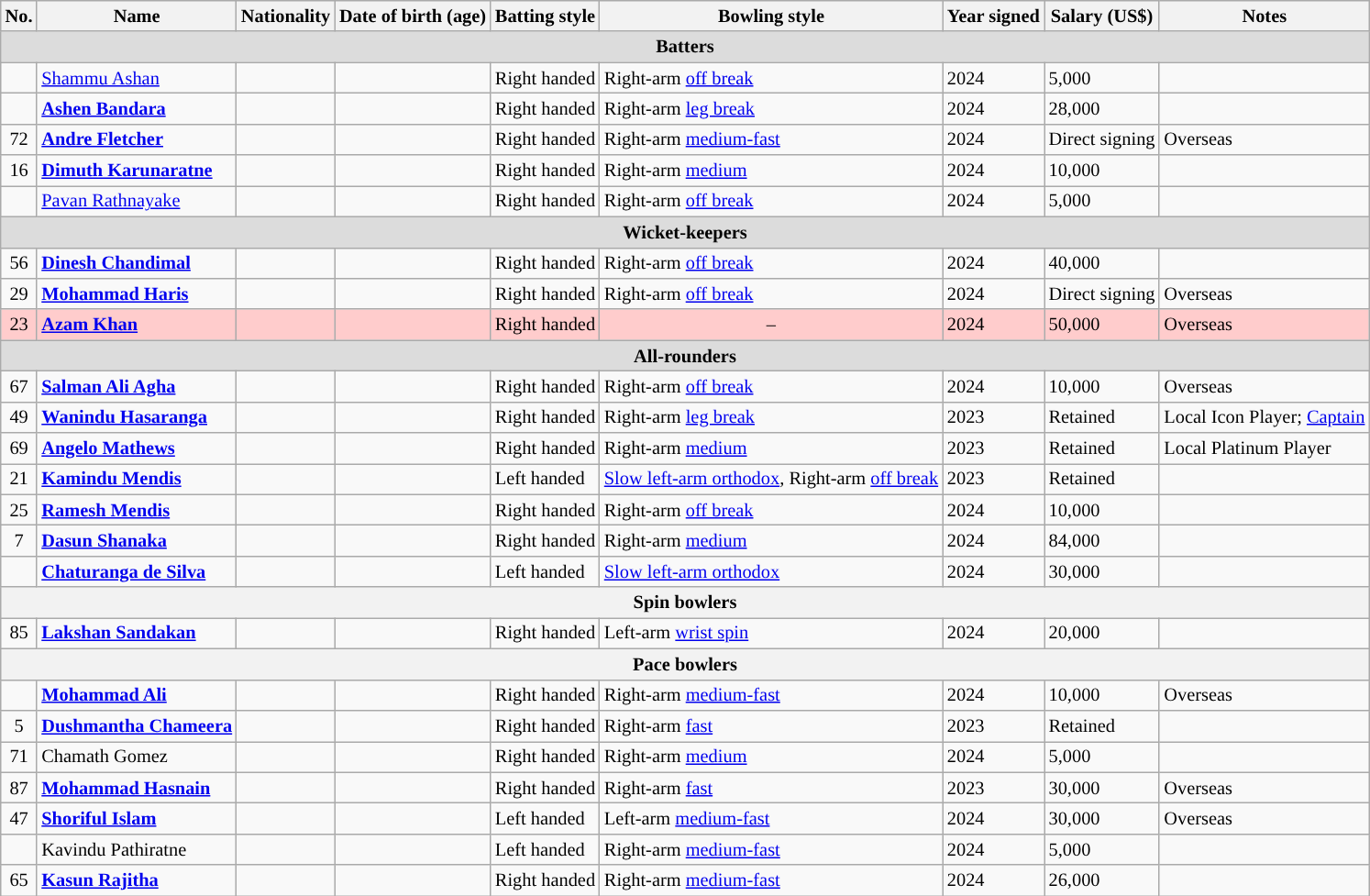<table class="wikitable" style="font-size:85%;">
<tr>
<th>No.</th>
<th>Name</th>
<th>Nationality</th>
<th>Date of birth (age)</th>
<th>Batting style</th>
<th>Bowling style</th>
<th>Year signed</th>
<th>Salary (US$)</th>
<th>Notes</th>
</tr>
<tr>
<th colspan="9" style="background:#dcdcdc; text-align:center;">Batters</th>
</tr>
<tr>
<td></td>
<td><a href='#'>Shammu Ashan</a></td>
<td></td>
<td></td>
<td>Right handed</td>
<td>Right-arm <a href='#'>off break</a></td>
<td>2024</td>
<td>5,000</td>
<td></td>
</tr>
<tr>
<td></td>
<td><strong><a href='#'>Ashen Bandara</a></strong></td>
<td></td>
<td></td>
<td>Right handed</td>
<td>Right-arm <a href='#'>leg break</a></td>
<td>2024</td>
<td>28,000</td>
<td></td>
</tr>
<tr>
<td style="text-align:center;">72</td>
<td><strong><a href='#'>Andre Fletcher</a></strong></td>
<td></td>
<td></td>
<td>Right handed</td>
<td>Right-arm <a href='#'>medium-fast</a></td>
<td>2024</td>
<td>Direct signing</td>
<td>Overseas</td>
</tr>
<tr>
<td style="text-align:center;">16</td>
<td><strong><a href='#'>Dimuth Karunaratne</a></strong></td>
<td></td>
<td></td>
<td>Right handed</td>
<td>Right-arm <a href='#'>medium</a></td>
<td>2024</td>
<td>10,000</td>
<td></td>
</tr>
<tr>
<td></td>
<td><a href='#'>Pavan Rathnayake</a></td>
<td></td>
<td></td>
<td>Right handed</td>
<td>Right-arm <a href='#'>off break</a></td>
<td>2024</td>
<td>5,000</td>
<td></td>
</tr>
<tr>
<th colspan="9" style="background: #DCDCDC" align="center">Wicket-keepers</th>
</tr>
<tr>
<td style="text-align:center;">56</td>
<td><strong><a href='#'>Dinesh Chandimal</a></strong></td>
<td></td>
<td></td>
<td>Right handed</td>
<td>Right-arm <a href='#'>off break</a></td>
<td>2024</td>
<td>40,000</td>
<td></td>
</tr>
<tr>
<td style="text-align:center;">29</td>
<td><strong><a href='#'>Mohammad Haris</a></strong></td>
<td></td>
<td></td>
<td>Right handed</td>
<td>Right-arm <a href='#'>off break</a></td>
<td>2024</td>
<td>Direct signing</td>
<td>Overseas</td>
</tr>
<tr style="background:#FFCCCC">
<td style="text-align:center;">23</td>
<td><a href='#'><strong>Azam Khan</strong></a></td>
<td></td>
<td></td>
<td>Right handed</td>
<td style="text-align:center;">–</td>
<td>2024</td>
<td>50,000</td>
<td>Overseas</td>
</tr>
<tr>
<th colspan="9" style="background: #DCDCDC" align="center">All-rounders</th>
</tr>
<tr>
<td style="text-align:center;">67</td>
<td><strong><a href='#'>Salman Ali Agha</a></strong></td>
<td></td>
<td></td>
<td>Right handed</td>
<td>Right-arm <a href='#'>off break</a></td>
<td>2024</td>
<td>10,000</td>
<td>Overseas</td>
</tr>
<tr>
<td style="text-align:center;">49</td>
<td><strong><a href='#'>Wanindu Hasaranga</a></strong></td>
<td></td>
<td></td>
<td>Right handed</td>
<td>Right-arm <a href='#'>leg break</a></td>
<td>2023</td>
<td>Retained</td>
<td>Local Icon Player; <a href='#'>Captain</a></td>
</tr>
<tr>
<td style="text-align:center;">69</td>
<td><strong><a href='#'>Angelo Mathews</a></strong></td>
<td></td>
<td></td>
<td>Right handed</td>
<td>Right-arm <a href='#'>medium</a></td>
<td>2023</td>
<td>Retained</td>
<td>Local Platinum Player</td>
</tr>
<tr>
<td style="text-align:center;">21</td>
<td><strong><a href='#'>Kamindu Mendis</a></strong></td>
<td></td>
<td></td>
<td>Left handed</td>
<td><a href='#'>Slow left-arm orthodox</a>, Right-arm <a href='#'>off break</a></td>
<td>2023</td>
<td>Retained</td>
<td></td>
</tr>
<tr>
<td style="text-align:center;">25</td>
<td><strong><a href='#'>Ramesh Mendis</a></strong></td>
<td></td>
<td></td>
<td>Right handed</td>
<td>Right-arm <a href='#'>off break</a></td>
<td>2024</td>
<td>10,000</td>
<td></td>
</tr>
<tr>
<td style="text-align:center;">7</td>
<td><strong><a href='#'>Dasun Shanaka</a></strong></td>
<td></td>
<td></td>
<td>Right handed</td>
<td>Right-arm <a href='#'>medium</a></td>
<td>2024</td>
<td>84,000</td>
<td></td>
</tr>
<tr>
<td></td>
<td><strong><a href='#'>Chaturanga de Silva</a></strong></td>
<td></td>
<td></td>
<td>Left handed</td>
<td><a href='#'>Slow left-arm orthodox</a></td>
<td>2024</td>
<td>30,000</td>
<td></td>
</tr>
<tr>
<th colspan="9" style="”background:" align="”center”" #DCDCDC”>Spin bowlers</th>
</tr>
<tr>
<td style="text-align:center;">85</td>
<td><strong><a href='#'>Lakshan Sandakan</a></strong></td>
<td></td>
<td></td>
<td>Right handed</td>
<td>Left-arm <a href='#'>wrist spin</a></td>
<td>2024</td>
<td>20,000</td>
<td></td>
</tr>
<tr>
<th colspan="9" style="”background:" align="”center”" #DCDCDC”>Pace bowlers</th>
</tr>
<tr>
<td></td>
<td><a href='#'><strong>Mohammad Ali</strong></a></td>
<td></td>
<td></td>
<td>Right handed</td>
<td>Right-arm <a href='#'>medium-fast</a></td>
<td>2024</td>
<td>10,000</td>
<td>Overseas</td>
</tr>
<tr>
<td style="text-align:center;">5</td>
<td><strong><a href='#'>Dushmantha Chameera</a></strong></td>
<td></td>
<td></td>
<td>Right handed</td>
<td>Right-arm <a href='#'>fast</a></td>
<td>2023</td>
<td>Retained</td>
<td></td>
</tr>
<tr>
<td style="text-align:center;">71</td>
<td>Chamath Gomez</td>
<td></td>
<td></td>
<td>Right handed</td>
<td>Right-arm <a href='#'>medium</a></td>
<td>2024</td>
<td>5,000</td>
<td></td>
</tr>
<tr>
<td style="text-align:center;">87</td>
<td><strong><a href='#'>Mohammad Hasnain</a></strong></td>
<td></td>
<td></td>
<td>Right handed</td>
<td>Right-arm <a href='#'>fast</a></td>
<td>2023</td>
<td>30,000</td>
<td>Overseas</td>
</tr>
<tr>
<td style="text-align:center;">47</td>
<td><strong><a href='#'>Shoriful Islam</a></strong></td>
<td></td>
<td></td>
<td>Left handed</td>
<td>Left-arm <a href='#'>medium-fast</a></td>
<td>2024</td>
<td>30,000</td>
<td>Overseas</td>
</tr>
<tr>
<td></td>
<td>Kavindu Pathiratne</td>
<td></td>
<td></td>
<td>Left handed</td>
<td>Right-arm <a href='#'>medium-fast</a></td>
<td>2024</td>
<td>5,000</td>
<td></td>
</tr>
<tr>
<td style="text-align:center;">65</td>
<td><strong><a href='#'>Kasun Rajitha</a></strong></td>
<td></td>
<td></td>
<td>Right handed</td>
<td>Right-arm <a href='#'>medium-fast</a></td>
<td>2024</td>
<td>26,000</td>
<td></td>
</tr>
</table>
